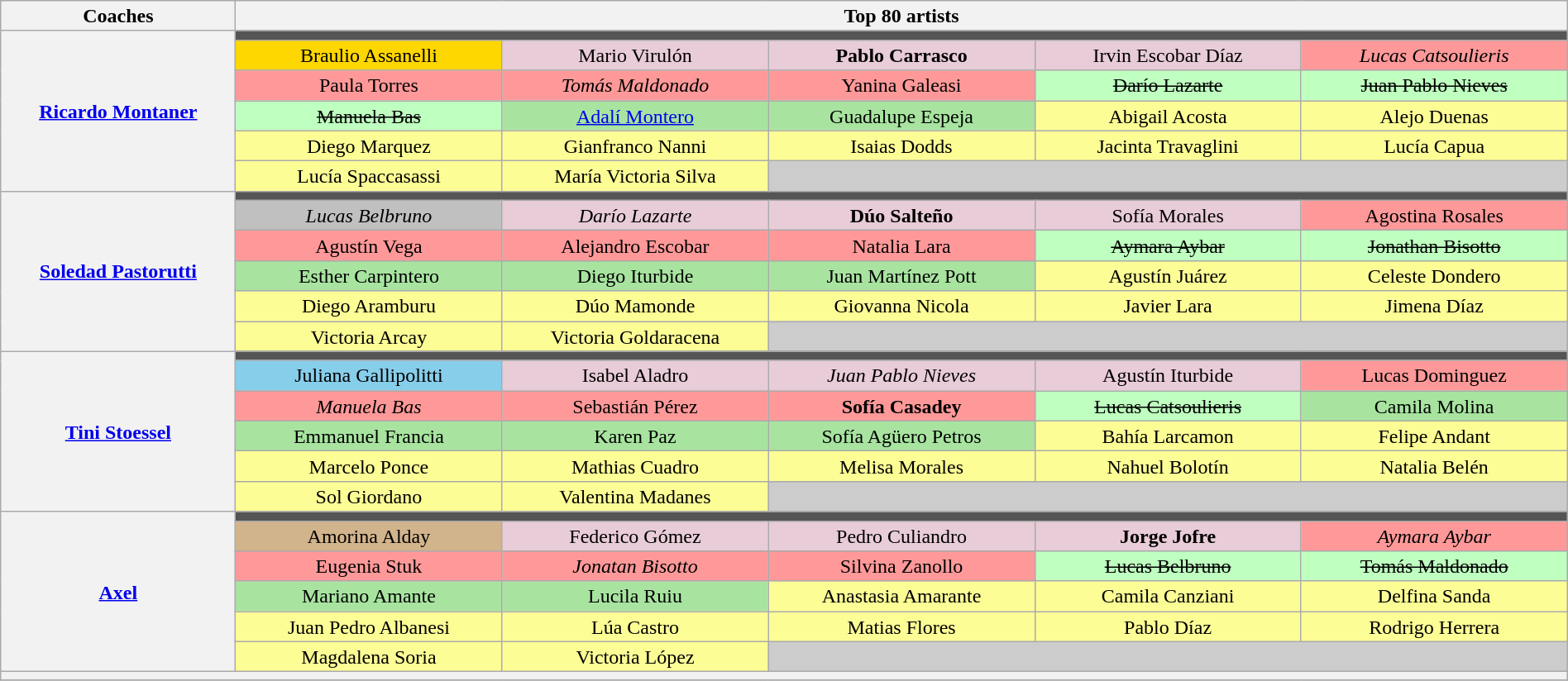<table class="wikitable" style="text-align:center; line-height:17px; width:100%;">
<tr>
<th scope="col" width="15%">Coaches</th>
<th scope="col" width="85%" colspan="5">Top 80 artists</th>
</tr>
<tr>
<th rowspan="6"><a href='#'>Ricardo Montaner</a></th>
<td colspan="5" style="background:#555555;"></td>
</tr>
<tr>
<td style="background:gold;">Braulio Assanelli</td>
<td style="background:#E8CCD7;">Mario Virulón</td>
<td style="background:#E8CCD7;"><strong>Pablo Carrasco</strong></td>
<td style="background:#E8CCD7;">Irvin Escobar Díaz</td>
<td style="background:#FF9999;"><em>Lucas Catsoulieris</em></td>
</tr>
<tr>
<td style="background:#FF9999;">Paula Torres</td>
<td style="background:#FF9999;"><em>Tomás Maldonado</em></td>
<td style="background:#FF9999;">Yanina Galeasi</td>
<td style="background:#BFFFC0;"><s>Darío Lazarte</s></td>
<td style="background:#BFFFC0;"><s>Juan Pablo Nieves</s></td>
</tr>
<tr>
<td style="background:#BFFFC0;"><s>Manuela Bas</s></td>
<td style="background:#A8E4A0;"><a href='#'>Adalí Montero</a></td>
<td style="background:#A8E4A0;">Guadalupe Espeja</td>
<td width="17%" style="background:#FDFD96">Abigail Acosta</td>
<td width="17%" style="background:#FDFD96">Alejo Duenas</td>
</tr>
<tr>
<td width="17%" style="background:#FDFD96">Diego Marquez</td>
<td width="17%" style="background:#FDFD96">Gianfranco Nanni</td>
<td width="17%" style="background:#FDFD96">Isaias Dodds</td>
<td width="17%" style="background:#FDFD96">Jacinta Travaglini</td>
<td width="17%" style="background:#FDFD96">Lucía Capua</td>
</tr>
<tr>
<td width="17%" style="background:#FDFD96">Lucía Spaccasassi</td>
<td width="17%" style="background:#FDFD96">María Victoria Silva</td>
<td style="background:#ccc;" colspan="3"></td>
</tr>
<tr>
<th rowspan="6"><a href='#'>Soledad Pastorutti</a></th>
<td colspan="5" style="background:#555555;"></td>
</tr>
<tr>
<td style="background:silver"><em>Lucas Belbruno</em></td>
<td style="background:#E8CCD7;"><em>Darío Lazarte</em></td>
<td style="background:#E8CCD7;"><strong>Dúo Salteño</strong></td>
<td style="background:#E8CCD7;">Sofía Morales</td>
<td style="background:#FF9999;">Agostina Rosales</td>
</tr>
<tr>
<td style="background:#FF9999;">Agustín Vega</td>
<td style="background:#FF9999;">Alejandro Escobar</td>
<td style="background:#FF9999;">Natalia Lara</td>
<td style="background:#BFFFC0;"><s>Aymara Aybar</s></td>
<td style="background:#BFFFC0;"><s>Jonathan Bisotto</s></td>
</tr>
<tr>
<td style="background:#A8E4A0;">Esther Carpintero</td>
<td style="background:#A8E4A0;">Diego Iturbide</td>
<td style="background:#A8E4A0;">Juan Martínez Pott</td>
<td width="17%" style="background:#FDFD96">Agustín Juárez</td>
<td width="17%" style="background:#FDFD96">Celeste Dondero</td>
</tr>
<tr>
<td width="17%" style="background:#FDFD96">Diego Aramburu</td>
<td width="17%" style="background:#FDFD96">Dúo Mamonde</td>
<td width="17%" style="background:#FDFD96">Giovanna Nicola</td>
<td width="17%" style="background:#FDFD96">Javier Lara</td>
<td width="17%" style="background:#FDFD96">Jimena Díaz</td>
</tr>
<tr>
<td width="17%" style="background:#FDFD96">Victoria Arcay</td>
<td width="17%" style="background:#FDFD96">Victoria Goldaracena</td>
<td style="background:#ccc;" colspan="3"></td>
</tr>
<tr>
<th rowspan="6"><a href='#'>Tini Stoessel</a></th>
<td colspan="5" style="background:#555555;"></td>
</tr>
<tr>
<td style="background:skyblue">Juliana Gallipolitti</td>
<td style="background:#E8CCD7;">Isabel Aladro</td>
<td style="background:#E8CCD7;"><em>Juan Pablo Nieves</em></td>
<td style="background:#E8CCD7;">Agustín Iturbide</td>
<td style="background:#FF9999;">Lucas Dominguez</td>
</tr>
<tr>
<td style="background:#FF9999;"><em>Manuela Bas</em></td>
<td style="background:#FF9999;">Sebastián Pérez</td>
<td style="background:#FF9999;"><strong>Sofía Casadey</strong></td>
<td style="background:#BFFFC0;"><s>Lucas Catsoulieris</s></td>
<td style="background:#A8E4A0;">Camila Molina</td>
</tr>
<tr>
<td style="background:#A8E4A0;">Emmanuel Francia</td>
<td style="background:#A8E4A0;">Karen Paz</td>
<td style="background:#A8E4A0;">Sofía Agüero Petros</td>
<td width="17%" style="background:#FDFD96">Bahía Larcamon</td>
<td width="17%" style="background:#FDFD96">Felipe Andant</td>
</tr>
<tr>
<td width="17%" style="background:#FDFD96">Marcelo Ponce</td>
<td width="17%" style="background:#FDFD96">Mathias Cuadro</td>
<td width="17%" style="background:#FDFD96">Melisa Morales</td>
<td width="17%" style="background:#FDFD96">Nahuel Bolotín</td>
<td width="17%" style="background:#FDFD96">Natalia Belén</td>
</tr>
<tr>
<td width="17%" style="background:#FDFD96">Sol Giordano</td>
<td width="17%" style="background:#FDFD96">Valentina Madanes</td>
<td style="background:#ccc;" colspan="3"></td>
</tr>
<tr>
<th rowspan="6"><a href='#'>Axel</a></th>
<td colspan="5" style="background:#555555;"></td>
</tr>
<tr>
<td style="background:tan">Amorina Alday</td>
<td style="background:#E8CCD7;">Federico Gómez</td>
<td style="background:#E8CCD7;">Pedro Culiandro</td>
<td style="background:#E8CCD7;"><strong>Jorge Jofre</strong></td>
<td style="background:#FF9999;"><em>Aymara Aybar</em></td>
</tr>
<tr>
<td style="background:#FF9999;">Eugenia Stuk</td>
<td style="background:#FF9999;"><em>Jonatan Bisotto</em></td>
<td style="background:#FF9999;">Silvina Zanollo</td>
<td style="background:#BFFFC0;"><s>Lucas Belbruno</s></td>
<td style="background:#BFFFC0;"><s>Tomás Maldonado</s></td>
</tr>
<tr>
<td style="background:#A8E4A0;">Mariano Amante</td>
<td style="background:#A8E4A0;">Lucila Ruiu</td>
<td width="17%" style="background:#FDFD96">Anastasia Amarante</td>
<td width="17%" style="background:#FDFD96">Camila Canziani</td>
<td width="17%" style="background:#FDFD96">Delfina Sanda</td>
</tr>
<tr>
<td width="17%" style="background:#FDFD96">Juan Pedro Albanesi</td>
<td width="17%" style="background:#FDFD96">Lúa Castro</td>
<td width="17%" style="background:#FDFD96">Matias Flores</td>
<td width="17%" style="background:#FDFD96">Pablo Díaz</td>
<td width="17%" style="background:#FDFD96">Rodrigo Herrera</td>
</tr>
<tr>
<td width="17%" style="background:#FDFD96">Magdalena Soria</td>
<td width="17%" style="background:#FDFD96">Victoria López</td>
<td style="background:#ccc;" colspan="3"></td>
</tr>
<tr>
<th style="font-size:90%; line-height:12px;" colspan="8"><small></small></th>
</tr>
<tr>
</tr>
</table>
